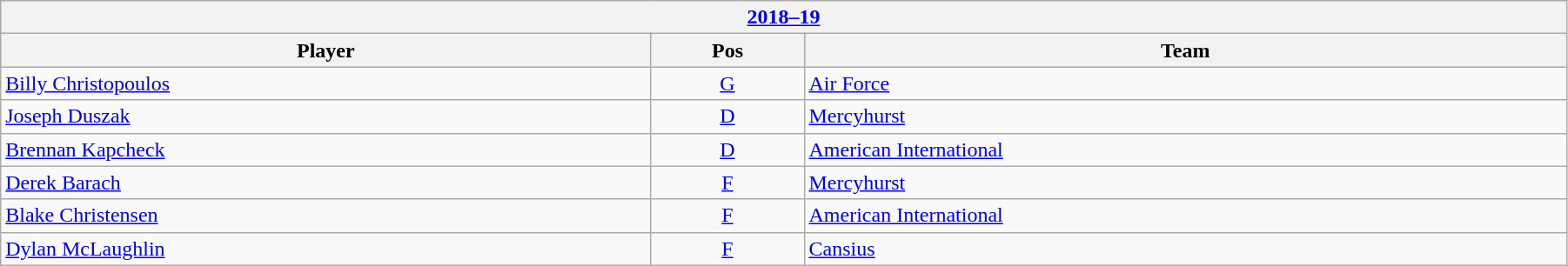<table class="wikitable" width=95%>
<tr>
<th colspan=3><a href='#'>2018–19</a></th>
</tr>
<tr>
<th>Player</th>
<th>Pos</th>
<th>Team</th>
</tr>
<tr>
<td><a href='#'>Billy Christopoulos</a></td>
<td style="text-align:center;"><a href='#'>G</a></td>
<td><a href='#'>Air Force</a></td>
</tr>
<tr>
<td><a href='#'>Joseph Duszak</a></td>
<td style="text-align:center;"><a href='#'>D</a></td>
<td><a href='#'>Mercyhurst</a></td>
</tr>
<tr>
<td><a href='#'>Brennan Kapcheck</a></td>
<td style="text-align:center;"><a href='#'>D</a></td>
<td><a href='#'>American International</a></td>
</tr>
<tr>
<td><a href='#'>Derek Barach</a></td>
<td style="text-align:center;"><a href='#'>F</a></td>
<td><a href='#'>Mercyhurst</a></td>
</tr>
<tr>
<td><a href='#'>Blake Christensen</a></td>
<td style="text-align:center;"><a href='#'>F</a></td>
<td><a href='#'>American International</a></td>
</tr>
<tr>
<td><a href='#'>Dylan McLaughlin</a></td>
<td style="text-align:center;"><a href='#'>F</a></td>
<td><a href='#'>Cansius</a></td>
</tr>
</table>
